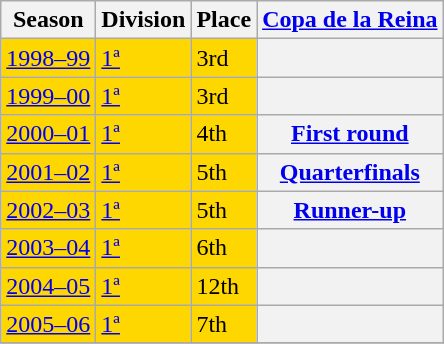<table class="wikitable">
<tr>
<th>Season</th>
<th>Division</th>
<th>Place</th>
<th><a href='#'>Copa de la Reina</a></th>
</tr>
<tr>
<td style="background:gold;"><a href='#'>1998–99</a></td>
<td style="background:gold;"><a href='#'>1ª</a></td>
<td style="background:gold;">3rd</td>
<th></th>
</tr>
<tr>
<td style="background:gold;"><a href='#'>1999–00</a></td>
<td style="background:gold;"><a href='#'>1ª</a></td>
<td style="background:gold;">3rd</td>
<th></th>
</tr>
<tr>
<td style="background:gold;"><a href='#'>2000–01</a></td>
<td style="background:gold;"><a href='#'>1ª</a></td>
<td style="background:gold;">4th</td>
<th><a href='#'>First round</a></th>
</tr>
<tr>
<td style="background:gold;"><a href='#'>2001–02</a></td>
<td style="background:gold;"><a href='#'>1ª</a></td>
<td style="background:gold;">5th</td>
<th><a href='#'>Quarterfinals</a></th>
</tr>
<tr>
<td style="background:gold;"><a href='#'>2002–03</a></td>
<td style="background:gold;"><a href='#'>1ª</a></td>
<td style="background:gold;">5th</td>
<th><a href='#'>Runner-up</a></th>
</tr>
<tr>
<td style="background:gold;"><a href='#'>2003–04</a></td>
<td style="background:gold;"><a href='#'>1ª</a></td>
<td style="background:gold;">6th</td>
<th></th>
</tr>
<tr>
<td style="background:gold;"><a href='#'>2004–05</a></td>
<td style="background:gold;"><a href='#'>1ª</a></td>
<td style="background:gold;">12th</td>
<th></th>
</tr>
<tr>
<td style="background:gold;"><a href='#'>2005–06</a></td>
<td style="background:gold;"><a href='#'>1ª</a></td>
<td style="background:gold;">7th</td>
<th></th>
</tr>
<tr>
</tr>
</table>
